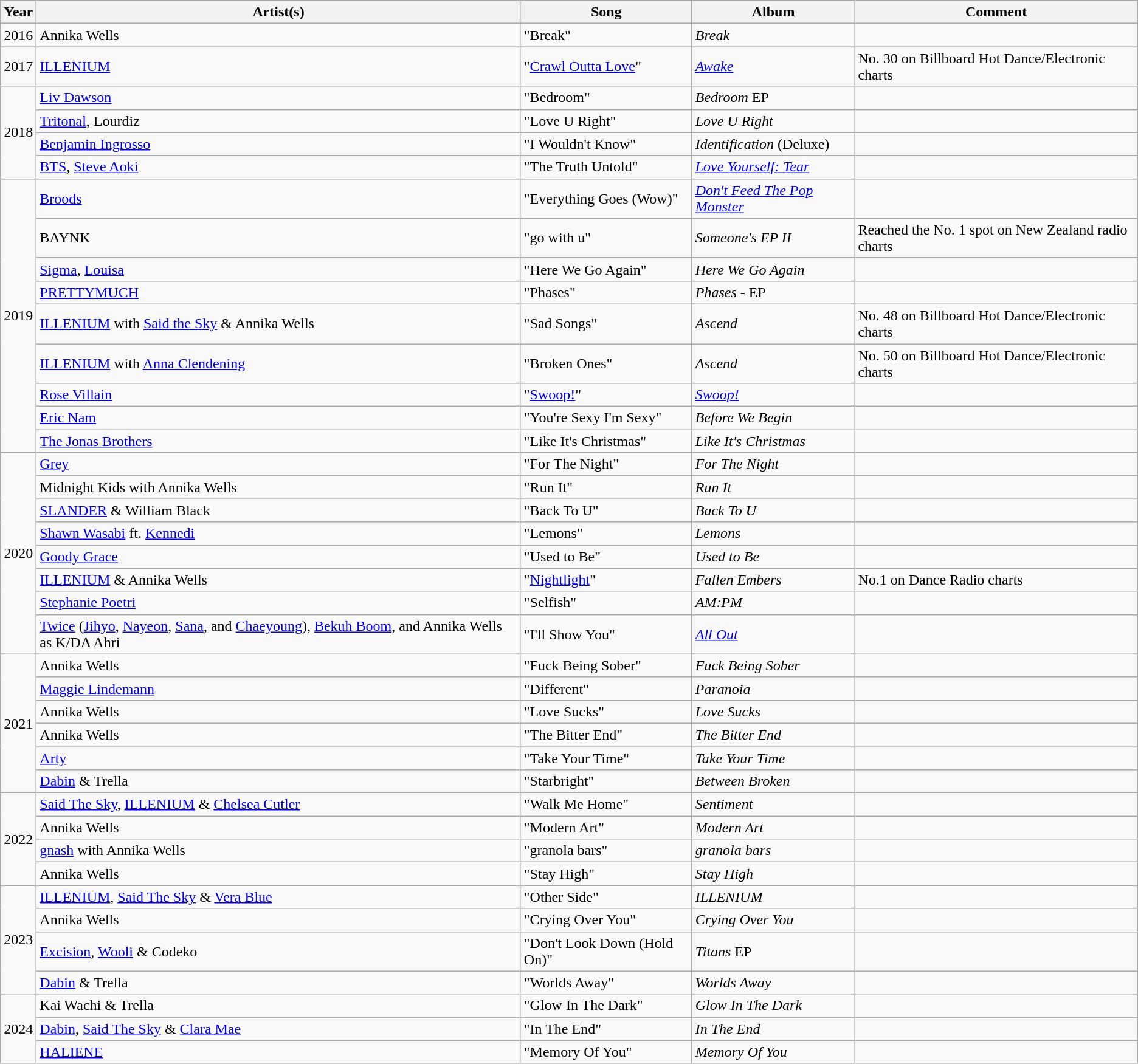<table class="wikitable" style="text-align:left;">
<tr>
<th scope="col">Year</th>
<th scope="col">Artist(s)</th>
<th scope="col">Song</th>
<th scope="col">Album</th>
<th scope="col">Comment</th>
</tr>
<tr>
<td>2016</td>
<td>Annika Wells</td>
<td>"Break"</td>
<td><em>Break</em></td>
<td></td>
</tr>
<tr>
<td>2017</td>
<td><a href='#'>ILLENIUM</a></td>
<td>"<a href='#'>Crawl Outta Love</a>"</td>
<td><a href='#'><em>Awake</em></a></td>
<td>No. 30 on Billboard Hot Dance/Electronic charts</td>
</tr>
<tr>
<td rowspan="4">2018</td>
<td><a href='#'>Liv Dawson</a></td>
<td>"Bedroom"</td>
<td><em>Bedroom</em> EP</td>
<td></td>
</tr>
<tr>
<td><a href='#'>Tritonal</a>, Lourdiz</td>
<td>"Love U Right"</td>
<td><em>Love U Right</em></td>
<td></td>
</tr>
<tr>
<td><a href='#'>Benjamin Ingrosso</a></td>
<td>"I Wouldn't Know"</td>
<td><em>Identification</em> (Deluxe)</td>
<td></td>
</tr>
<tr>
<td><a href='#'>BTS</a>, <a href='#'>Steve Aoki</a></td>
<td>"The Truth Untold"</td>
<td><em><a href='#'>Love Yourself: Tear</a></em></td>
<td></td>
</tr>
<tr>
<td rowspan="9">2019</td>
<td><a href='#'>Broods</a></td>
<td>"Everything Goes (Wow)"</td>
<td><a href='#'><em>Don't Feed The Pop Monster</em></a></td>
<td></td>
</tr>
<tr>
<td>BAYNK</td>
<td>"go with u"</td>
<td><em>Someone's EP II</em></td>
<td>Reached the No. 1 spot on New Zealand radio charts</td>
</tr>
<tr>
<td><a href='#'>Sigma</a>, <a href='#'>Louisa</a></td>
<td>"Here We Go Again"</td>
<td><em>Here We Go Again</em></td>
<td></td>
</tr>
<tr>
<td><a href='#'>PRETTYMUCH</a></td>
<td>"Phases"</td>
<td><em>Phases</em> - EP</td>
<td></td>
</tr>
<tr>
<td><a href='#'>ILLENIUM</a> with <a href='#'>Said the Sky</a> & Annika Wells</td>
<td>"Sad Songs"</td>
<td><em>Ascend</em></td>
<td>No. 48 on Billboard Hot Dance/Electronic charts</td>
</tr>
<tr>
<td><a href='#'>ILLENIUM</a> with <a href='#'>Anna Clendening</a></td>
<td>"Broken Ones"</td>
<td><em>Ascend</em></td>
<td>No. 50 on Billboard Hot Dance/Electronic charts</td>
</tr>
<tr>
<td><a href='#'>Rose Villain</a></td>
<td>"<a href='#'>Swoop!</a>"</td>
<td><em><a href='#'>Swoop!</a></em></td>
<td></td>
</tr>
<tr>
<td><a href='#'>Eric Nam</a></td>
<td>"You're Sexy I'm Sexy"</td>
<td><em>Before We Begin</em></td>
<td></td>
</tr>
<tr>
<td><a href='#'>The Jonas Brothers</a></td>
<td>"Like It's Christmas"</td>
<td><em>Like It's Christmas</em></td>
<td></td>
</tr>
<tr>
<td rowspan="8">2020</td>
<td><a href='#'>Grey</a></td>
<td>"For The Night"</td>
<td><em>For The Night</em></td>
<td></td>
</tr>
<tr>
<td>Midnight Kids with Annika Wells</td>
<td>"Run It"</td>
<td><em>Run It</em></td>
<td></td>
</tr>
<tr>
<td><a href='#'>SLANDER</a> & William Black</td>
<td>"Back To U"</td>
<td><em>Back To U</em></td>
<td></td>
</tr>
<tr>
<td><a href='#'>Shawn Wasabi</a> ft. <a href='#'>Kennedi</a></td>
<td>"Lemons"</td>
<td><em>Lemons</em></td>
<td></td>
</tr>
<tr>
<td><a href='#'>Goody Grace</a></td>
<td>"Used to Be"</td>
<td><em>Used to Be</em></td>
<td></td>
</tr>
<tr>
<td><a href='#'>ILLENIUM</a> & Annika Wells</td>
<td>"<a href='#'>Nightlight</a>"</td>
<td><em>Fallen Embers</em></td>
<td>No.1 on Dance Radio charts</td>
</tr>
<tr>
<td><a href='#'>Stephanie Poetri</a></td>
<td>"Selfish"</td>
<td><em>AM:PM</em></td>
<td></td>
</tr>
<tr>
<td><a href='#'>Twice</a> (<a href='#'>Jihyo</a>, <a href='#'>Nayeon</a>, <a href='#'>Sana</a>, and <a href='#'>Chaeyoung</a>), <a href='#'>Bekuh Boom</a>, and Annika Wells as K/DA Ahri</td>
<td>"I'll Show You"</td>
<td><em><a href='#'>All Out</a></em></td>
<td></td>
</tr>
<tr>
<td rowspan="6">2021</td>
<td>Annika Wells</td>
<td>"Fuck Being Sober"</td>
<td><em>Fuck Being Sober</em></td>
<td></td>
</tr>
<tr>
<td><a href='#'>Maggie Lindemann</a></td>
<td>"Different"</td>
<td><em>Paranoia</em></td>
<td></td>
</tr>
<tr>
<td>Annika Wells</td>
<td>"Love Sucks"</td>
<td><em>Love Sucks</em></td>
<td></td>
</tr>
<tr>
<td>Annika Wells</td>
<td>"The Bitter End"</td>
<td><em>The Bitter End</em></td>
<td></td>
</tr>
<tr>
<td><a href='#'>Arty</a></td>
<td>"Take Your Time"</td>
<td><em>Take Your Time</em></td>
<td></td>
</tr>
<tr>
<td><a href='#'>Dabin</a> & Trella</td>
<td>"Starbright"</td>
<td><em>Between Broken</em></td>
<td></td>
</tr>
<tr>
<td rowspan="4">2022</td>
<td><a href='#'>Said The Sky</a>, <a href='#'>ILLENIUM</a> & <a href='#'>Chelsea Cutler</a></td>
<td>"Walk Me Home"</td>
<td><em>Sentiment</em></td>
<td></td>
</tr>
<tr>
<td>Annika Wells</td>
<td>"Modern Art"</td>
<td><em>Modern Art</em></td>
<td></td>
</tr>
<tr>
<td><a href='#'>gnash</a> with Annika Wells</td>
<td>"granola bars"</td>
<td><em>granola bars</em></td>
<td></td>
</tr>
<tr>
<td>Annika Wells</td>
<td>"Stay High"</td>
<td><em>Stay High</em></td>
<td></td>
</tr>
<tr>
<td rowspan="4">2023</td>
<td><a href='#'>ILLENIUM</a>, <a href='#'>Said The Sky</a> & <a href='#'>Vera Blue</a></td>
<td>"Other Side"</td>
<td><em>ILLENIUM</em></td>
<td></td>
</tr>
<tr>
<td>Annika Wells</td>
<td>"Crying Over You"</td>
<td><em>Crying Over You</em></td>
<td></td>
</tr>
<tr>
<td><a href='#'>Excision</a>, <a href='#'>Wooli</a> & Codeko</td>
<td>"Don't Look Down (Hold On)"</td>
<td><em>Titans</em> EP</td>
<td></td>
</tr>
<tr>
<td><a href='#'>Dabin</a> & Trella</td>
<td>"Worlds Away"</td>
<td><em>Worlds Away</em></td>
<td></td>
</tr>
<tr>
<td rowspan="3">2024</td>
<td>Kai Wachi & Trella</td>
<td>"Glow In The Dark"</td>
<td><em>Glow In The Dark</em></td>
<td></td>
</tr>
<tr>
<td><a href='#'>Dabin</a>, <a href='#'>Said The Sky</a> & <a href='#'>Clara Mae</a></td>
<td>"In The End"</td>
<td><em>In The End</em></td>
<td></td>
</tr>
<tr>
<td><a href='#'>HALIENE</a></td>
<td>"Memory Of You"</td>
<td><em>Memory Of You</em></td>
<td></td>
</tr>
</table>
